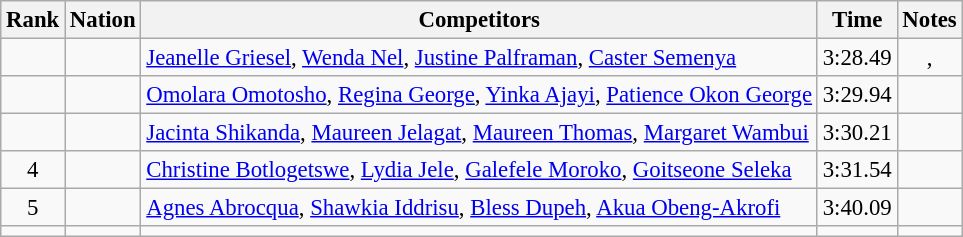<table class="wikitable sortable" style="text-align:center;font-size:95%">
<tr>
<th>Rank</th>
<th>Nation</th>
<th>Competitors</th>
<th>Time</th>
<th>Notes</th>
</tr>
<tr>
<td></td>
<td align=left></td>
<td align=left><a href='#'>Jeanelle Griesel</a>, <a href='#'>Wenda Nel</a>, <a href='#'>Justine Palframan</a>, <a href='#'>Caster Semenya</a></td>
<td>3:28.49</td>
<td>, </td>
</tr>
<tr>
<td></td>
<td align=left></td>
<td align=left><a href='#'>Omolara Omotosho</a>, <a href='#'>Regina George</a>, <a href='#'>Yinka Ajayi</a>, <a href='#'>Patience Okon George</a></td>
<td>3:29.94</td>
<td></td>
</tr>
<tr>
<td></td>
<td align=left></td>
<td align=left><a href='#'>Jacinta Shikanda</a>, <a href='#'>Maureen Jelagat</a>, <a href='#'>Maureen Thomas</a>, <a href='#'>Margaret Wambui</a></td>
<td>3:30.21</td>
<td></td>
</tr>
<tr>
<td>4</td>
<td align=left></td>
<td align=left><a href='#'>Christine Botlogetswe</a>, <a href='#'>Lydia Jele</a>, <a href='#'>Galefele Moroko</a>, <a href='#'>Goitseone Seleka</a></td>
<td>3:31.54</td>
<td></td>
</tr>
<tr>
<td>5</td>
<td align=left></td>
<td align=left><a href='#'>Agnes Abrocqua</a>, <a href='#'>Shawkia Iddrisu</a>, <a href='#'>Bless Dupeh</a>, <a href='#'>Akua Obeng-Akrofi</a></td>
<td>3:40.09</td>
<td></td>
</tr>
<tr>
<td></td>
<td align=left></td>
<td align=left></td>
<td></td>
<td></td>
</tr>
</table>
